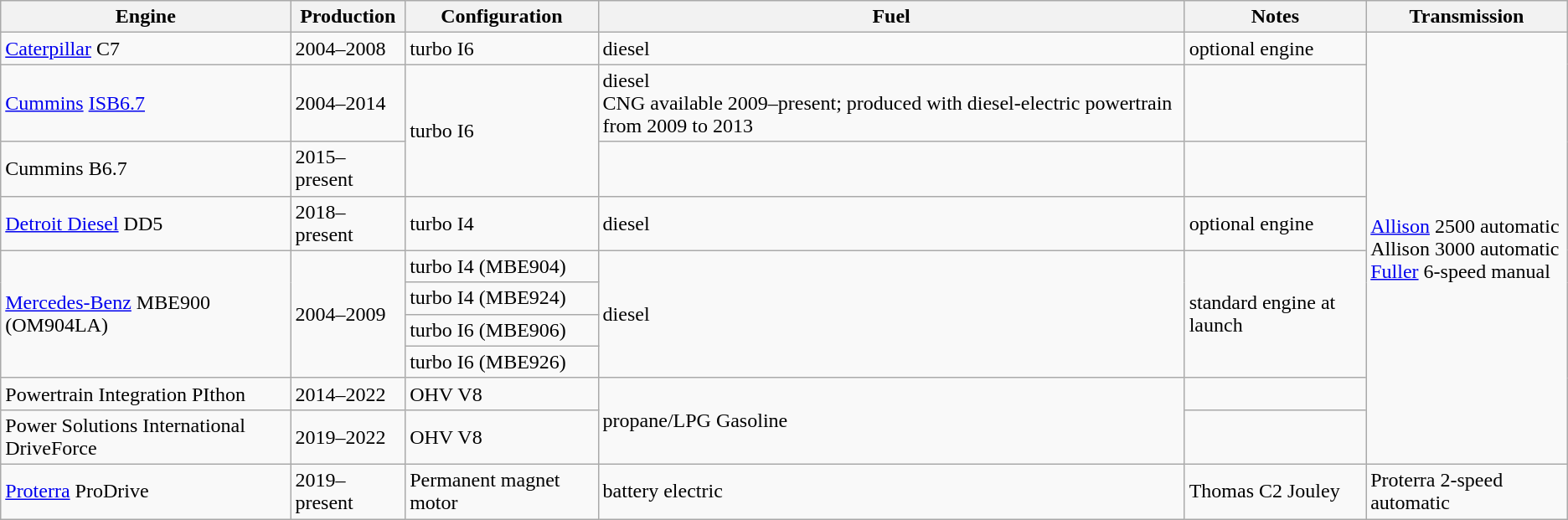<table class="wikitable">
<tr>
<th>Engine</th>
<th>Production</th>
<th>Configuration</th>
<th>Fuel</th>
<th>Notes</th>
<th>Transmission</th>
</tr>
<tr>
<td><a href='#'>Caterpillar</a> C7</td>
<td>2004–2008</td>
<td> turbo I6</td>
<td>diesel</td>
<td>optional engine</td>
<td rowspan="10"><a href='#'>Allison</a> 2500 automatic<br>Allison 3000 automatic<br><a href='#'>Fuller</a> 6-speed manual</td>
</tr>
<tr>
<td><a href='#'>Cummins</a> <a href='#'>ISB6.7</a></td>
<td>2004–2014</td>
<td rowspan="2"> turbo I6</td>
<td>diesel<br>CNG
available 2009–present; produced with diesel-electric powertrain from 2009 to 2013</td>
</tr>
<tr>
<td>Cummins B6.7</td>
<td>2015–present</td>
<td></td>
<td></td>
</tr>
<tr>
<td><a href='#'>Detroit Diesel</a> DD5</td>
<td>2018–present</td>
<td> turbo I4</td>
<td>diesel</td>
<td>optional engine</td>
</tr>
<tr>
<td rowspan=4><a href='#'>Mercedes-Benz</a> MBE900 (OM904LA)</td>
<td rowspan="4">2004–2009</td>
<td> turbo I4 (MBE904)</td>
<td rowspan=4>diesel</td>
<td rowspan=4>standard engine at launch</td>
</tr>
<tr>
<td> turbo I4 (MBE924)</td>
</tr>
<tr>
<td> turbo I6 (MBE906)</td>
</tr>
<tr>
<td> turbo I6 (MBE926)</td>
</tr>
<tr>
<td>Powertrain Integration PIthon</td>
<td>2014–2022</td>
<td> OHV V8</td>
<td rowspan=2>propane/LPG Gasoline</td>
<td></td>
</tr>
<tr>
<td>Power Solutions International DriveForce</td>
<td>2019–2022</td>
<td> OHV V8</td>
<td></td>
</tr>
<tr>
<td><a href='#'>Proterra</a> ProDrive</td>
<td>2019–present</td>
<td>Permanent magnet motor</td>
<td>battery electric</td>
<td>Thomas C2 Jouley</td>
<td>Proterra 2-speed automatic</td>
</tr>
</table>
